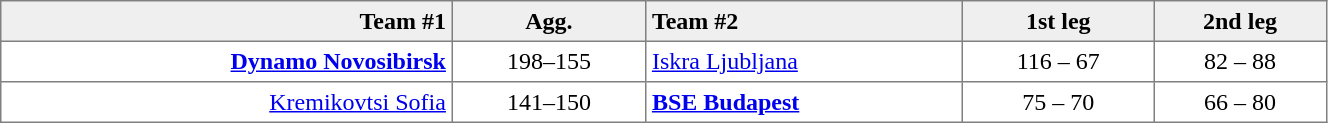<table border=1 cellspacing=0 cellpadding=4 style="border-collapse: collapse;" width=70%>
<tr bgcolor="efefef">
<th align=right>Team #1</th>
<th>Agg.</th>
<th align=left>Team #2</th>
<th>1st leg</th>
<th>2nd leg</th>
</tr>
<tr>
<td align=right><strong><a href='#'>Dynamo Novosibirsk</a></strong> </td>
<td align=center>198–155</td>
<td> <a href='#'>Iskra Ljubljana</a></td>
<td align=center>116 – 67</td>
<td align=center>82 – 88</td>
</tr>
<tr>
<td align=right><a href='#'>Kremikovtsi Sofia</a> </td>
<td align=center>141–150</td>
<td> <strong><a href='#'>BSE Budapest</a></strong></td>
<td align=center>75 – 70</td>
<td align=center>66 – 80</td>
</tr>
</table>
